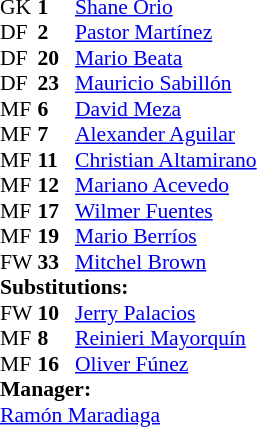<table style = "font-size: 90%" cellspacing = "0" cellpadding = "0">
<tr>
<td colspan = 4></td>
</tr>
<tr>
<th style="width:25px;"></th>
<th style="width:25px;"></th>
</tr>
<tr>
<td>GK</td>
<td><strong>1</strong></td>
<td> <a href='#'>Shane Orio</a></td>
</tr>
<tr>
<td>DF</td>
<td><strong>2</strong></td>
<td> <a href='#'>Pastor Martínez</a></td>
</tr>
<tr>
<td>DF</td>
<td><strong>20</strong></td>
<td> <a href='#'>Mario Beata</a></td>
</tr>
<tr>
<td>DF</td>
<td><strong>23</strong></td>
<td> <a href='#'>Mauricio Sabillón</a></td>
<td></td>
<td></td>
</tr>
<tr>
<td>MF</td>
<td><strong>6</strong></td>
<td> <a href='#'>David Meza</a></td>
</tr>
<tr>
<td>MF</td>
<td><strong>7</strong></td>
<td> <a href='#'>Alexander Aguilar</a></td>
<td></td>
<td></td>
</tr>
<tr>
<td>MF</td>
<td><strong>11</strong></td>
<td> <a href='#'>Christian Altamirano</a></td>
<td></td>
<td></td>
</tr>
<tr>
<td>MF</td>
<td><strong>12</strong></td>
<td> <a href='#'>Mariano Acevedo</a></td>
<td></td>
<td></td>
</tr>
<tr>
<td>MF</td>
<td><strong>17</strong></td>
<td> <a href='#'>Wilmer Fuentes</a></td>
</tr>
<tr>
<td>MF</td>
<td><strong>19</strong></td>
<td> <a href='#'>Mario Berríos</a></td>
<td></td>
<td></td>
</tr>
<tr>
<td>FW</td>
<td><strong>33</strong></td>
<td> <a href='#'>Mitchel Brown</a></td>
</tr>
<tr>
<td colspan = 3><strong>Substitutions:</strong></td>
</tr>
<tr>
<td>FW</td>
<td><strong>10</strong></td>
<td> <a href='#'>Jerry Palacios</a></td>
<td></td>
<td></td>
</tr>
<tr>
<td>MF</td>
<td><strong>8</strong></td>
<td> <a href='#'>Reinieri Mayorquín</a></td>
<td></td>
<td></td>
</tr>
<tr>
<td>MF</td>
<td><strong>16</strong></td>
<td> <a href='#'>Oliver Fúnez</a></td>
<td></td>
<td></td>
</tr>
<tr>
<td colspan = 3><strong>Manager:</strong></td>
</tr>
<tr>
<td colspan = 3> <a href='#'>Ramón Maradiaga</a></td>
</tr>
</table>
